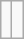<table class="wikitable">
<tr>
<td><br></td>
<td><br></td>
</tr>
</table>
